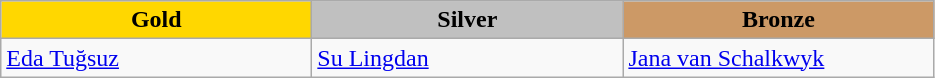<table class="wikitable" style="text-align:left">
<tr align="center">
<td width=200 bgcolor=gold><strong>Gold</strong></td>
<td width=200 bgcolor=silver><strong>Silver</strong></td>
<td width=200 bgcolor=CC9966><strong>Bronze</strong></td>
</tr>
<tr>
<td><a href='#'>Eda Tuğsuz</a><br></td>
<td><a href='#'>Su Lingdan</a><br></td>
<td><a href='#'>Jana van Schalkwyk</a><br></td>
</tr>
</table>
